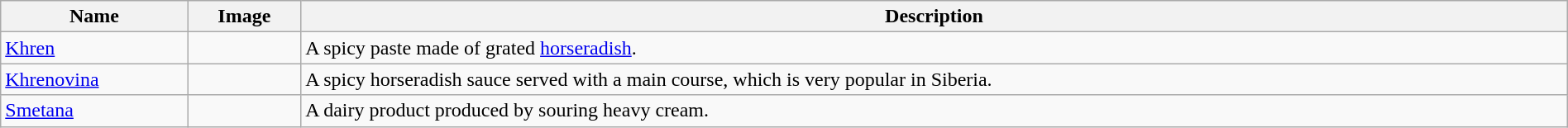<table class="wikitable sortable" style="width:100%;">
<tr>
<th>Name</th>
<th class="unsortable">Image</th>
<th>Description</th>
</tr>
<tr>
<td><a href='#'>Khren</a></td>
<td></td>
<td>A spicy paste made of grated <a href='#'>horseradish</a>.</td>
</tr>
<tr>
<td><a href='#'>Khrenovina</a></td>
<td></td>
<td>A spicy horseradish sauce served with a main course, which is very popular in Siberia.</td>
</tr>
<tr>
<td><a href='#'>Smetana</a></td>
<td></td>
<td>A dairy product produced by souring heavy cream.</td>
</tr>
</table>
